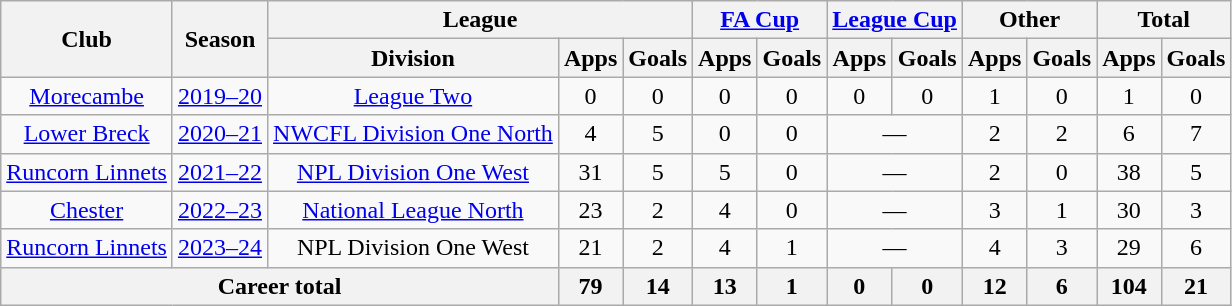<table class="wikitable" style="text-align:center">
<tr>
<th rowspan="2">Club</th>
<th rowspan="2">Season</th>
<th colspan="3">League</th>
<th colspan="2"><a href='#'>FA Cup</a></th>
<th colspan="2"><a href='#'>League Cup</a></th>
<th colspan="2">Other</th>
<th colspan="2">Total</th>
</tr>
<tr>
<th>Division</th>
<th>Apps</th>
<th>Goals</th>
<th>Apps</th>
<th>Goals</th>
<th>Apps</th>
<th>Goals</th>
<th>Apps</th>
<th>Goals</th>
<th>Apps</th>
<th>Goals</th>
</tr>
<tr>
<td><a href='#'>Morecambe</a></td>
<td><a href='#'>2019–20</a></td>
<td><a href='#'>League Two</a></td>
<td>0</td>
<td>0</td>
<td>0</td>
<td>0</td>
<td>0</td>
<td>0</td>
<td>1</td>
<td>0</td>
<td>1</td>
<td>0</td>
</tr>
<tr>
<td><a href='#'>Lower Breck</a></td>
<td><a href='#'>2020–21</a></td>
<td><a href='#'>NWCFL Division One North</a></td>
<td>4</td>
<td>5</td>
<td>0</td>
<td>0</td>
<td colspan="2">—</td>
<td>2</td>
<td>2</td>
<td>6</td>
<td>7</td>
</tr>
<tr>
<td><a href='#'>Runcorn Linnets</a></td>
<td><a href='#'>2021–22</a></td>
<td><a href='#'>NPL Division One West</a></td>
<td>31</td>
<td>5</td>
<td>5</td>
<td>0</td>
<td colspan="2">—</td>
<td>2</td>
<td>0</td>
<td>38</td>
<td>5</td>
</tr>
<tr>
<td><a href='#'>Chester</a></td>
<td><a href='#'>2022–23</a></td>
<td><a href='#'>National League North</a></td>
<td>23</td>
<td>2</td>
<td>4</td>
<td>0</td>
<td colspan="2">—</td>
<td>3</td>
<td>1</td>
<td>30</td>
<td>3</td>
</tr>
<tr>
<td><a href='#'>Runcorn Linnets</a></td>
<td><a href='#'>2023–24</a></td>
<td>NPL Division One West</td>
<td>21</td>
<td>2</td>
<td>4</td>
<td>1</td>
<td colspan="2">—</td>
<td>4</td>
<td>3</td>
<td>29</td>
<td>6</td>
</tr>
<tr>
<th colspan="3">Career total</th>
<th>79</th>
<th>14</th>
<th>13</th>
<th>1</th>
<th>0</th>
<th>0</th>
<th>12</th>
<th>6</th>
<th>104</th>
<th>21</th>
</tr>
</table>
